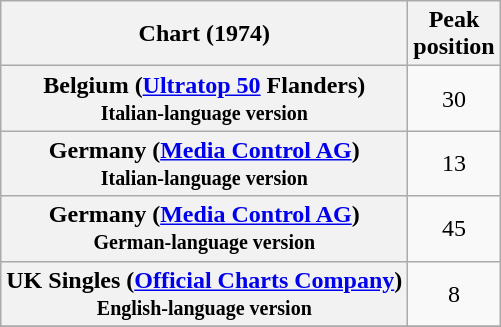<table class="wikitable sortable plainrowheaders" style="text-align:center;">
<tr>
<th>Chart (1974)</th>
<th>Peak<br>position</th>
</tr>
<tr>
<th scope="row">Belgium (<a href='#'>Ultratop 50</a> Flanders)<br><small>Italian-language version</small></th>
<td>30</td>
</tr>
<tr>
<th scope="row">Germany (<a href='#'>Media Control AG</a>)<br><small>Italian-language version</small></th>
<td>13</td>
</tr>
<tr>
<th scope="row">Germany (<a href='#'>Media Control AG</a>)<br><small>German-language version</small></th>
<td>45</td>
</tr>
<tr>
<th scope="row">UK Singles (<a href='#'>Official Charts Company</a>)<br><small>English-language version</small></th>
<td>8</td>
</tr>
<tr>
</tr>
</table>
